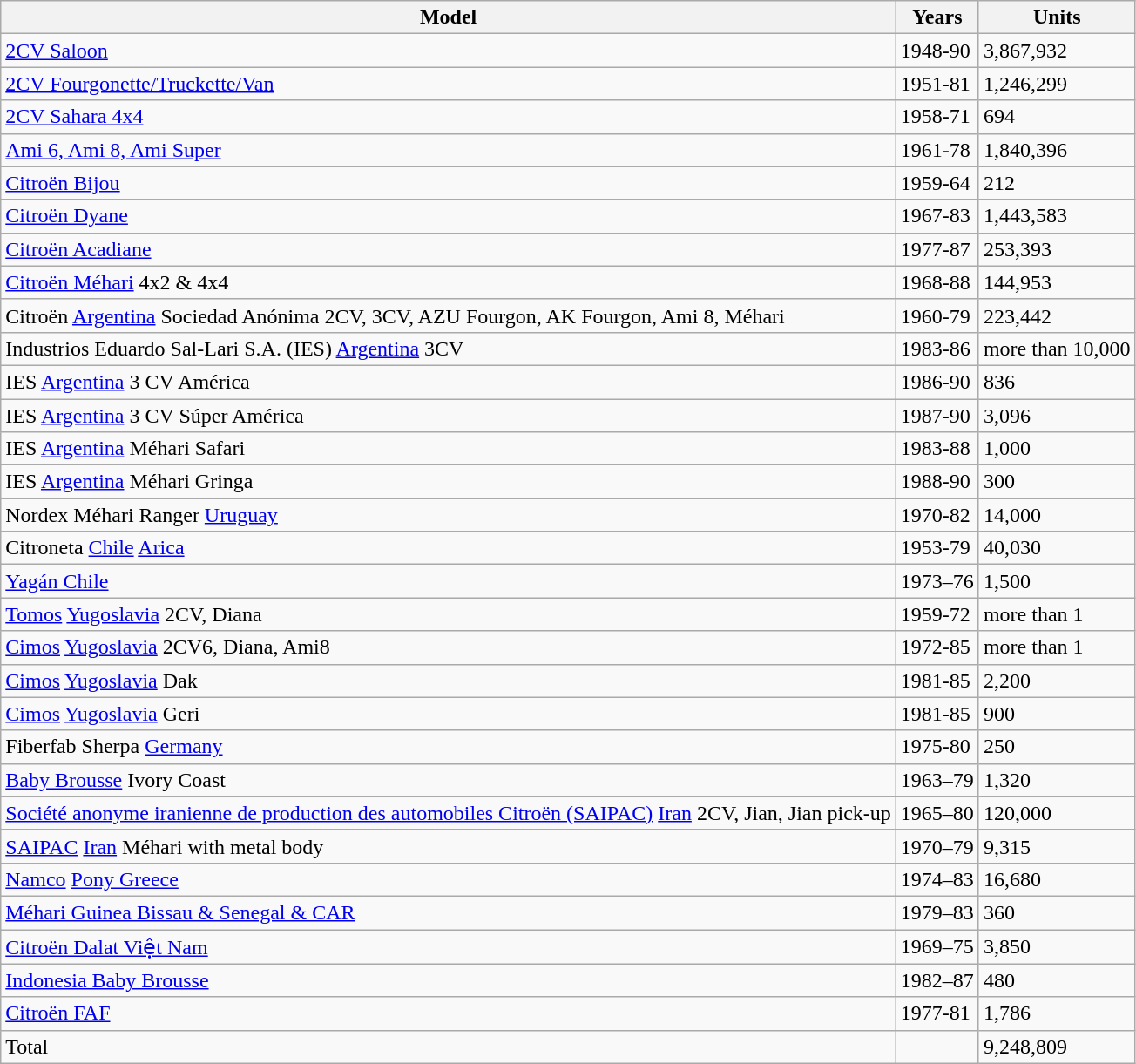<table class="wikitable">
<tr>
<th>Model</th>
<th>Years</th>
<th>Units </th>
</tr>
<tr>
<td><a href='#'>2CV Saloon</a></td>
<td>1948-90</td>
<td>3,867,932</td>
</tr>
<tr>
<td><a href='#'>2CV Fourgonette/Truckette/Van</a></td>
<td>1951-81</td>
<td>1,246,299</td>
</tr>
<tr>
<td><a href='#'>2CV Sahara 4x4</a></td>
<td>1958-71</td>
<td>694</td>
</tr>
<tr>
<td><a href='#'>Ami 6, Ami 8, Ami Super</a></td>
<td>1961-78</td>
<td>1,840,396</td>
</tr>
<tr>
<td><a href='#'>Citroën Bijou</a></td>
<td>1959-64</td>
<td>212</td>
</tr>
<tr>
<td><a href='#'>Citroën Dyane</a></td>
<td>1967-83</td>
<td>1,443,583</td>
</tr>
<tr>
<td><a href='#'>Citroën Acadiane</a></td>
<td>1977-87</td>
<td>253,393</td>
</tr>
<tr>
<td><a href='#'>Citroën Méhari</a> 4x2 & 4x4</td>
<td>1968-88</td>
<td>144,953</td>
</tr>
<tr>
<td>Citroën <a href='#'>Argentina</a> Sociedad Anónima 2CV, 3CV, AZU Fourgon, AK Fourgon, Ami 8, Méhari</td>
<td>1960-79</td>
<td>223,442</td>
</tr>
<tr>
<td>Industrios Eduardo Sal-Lari S.A. (IES) <a href='#'>Argentina</a> 3CV</td>
<td>1983-86</td>
<td>more than 10,000</td>
</tr>
<tr>
<td>IES <a href='#'>Argentina</a> 3 CV América</td>
<td>1986-90</td>
<td>836 </td>
</tr>
<tr>
<td>IES <a href='#'>Argentina</a> 3 CV Súper América</td>
<td>1987-90</td>
<td>3,096 </td>
</tr>
<tr>
<td>IES <a href='#'>Argentina</a> Méhari Safari</td>
<td>1983-88</td>
<td>1,000 </td>
</tr>
<tr>
<td>IES <a href='#'>Argentina</a> Méhari Gringa</td>
<td>1988-90</td>
<td>300 </td>
</tr>
<tr>
<td>Nordex Méhari Ranger <a href='#'>Uruguay</a></td>
<td>1970-82</td>
<td>14,000 </td>
</tr>
<tr>
<td>Citroneta <a href='#'>Chile</a> <a href='#'>Arica</a></td>
<td>1953-79</td>
<td>40,030</td>
</tr>
<tr>
<td><a href='#'>Yagán Chile</a></td>
<td>1973–76</td>
<td>1,500 </td>
</tr>
<tr>
<td><a href='#'>Tomos</a> <a href='#'>Yugoslavia</a> 2CV, Diana</td>
<td>1959-72</td>
<td>more than 1</td>
</tr>
<tr>
<td><a href='#'>Cimos</a> <a href='#'>Yugoslavia</a> 2CV6, Diana, Ami8</td>
<td>1972-85</td>
<td>more than 1</td>
</tr>
<tr>
<td><a href='#'>Cimos</a> <a href='#'>Yugoslavia</a> Dak</td>
<td>1981-85</td>
<td>2,200 </td>
</tr>
<tr>
<td><a href='#'>Cimos</a> <a href='#'>Yugoslavia</a> Geri</td>
<td>1981-85</td>
<td>900  </td>
</tr>
<tr>
<td>Fiberfab Sherpa <a href='#'>Germany</a></td>
<td>1975-80</td>
<td>250 </td>
</tr>
<tr>
<td><a href='#'>Baby Brousse</a> Ivory Coast </td>
<td>1963–79</td>
<td>1,320 </td>
</tr>
<tr>
<td><a href='#'>Société anonyme iranienne de production des automobiles Citroën (SAIPAC)</a> <a href='#'>Iran</a> 2CV, Jian, Jian pick-up </td>
<td>1965–80</td>
<td>120,000</td>
</tr>
<tr>
<td><a href='#'>SAIPAC</a> <a href='#'>Iran</a> Méhari with metal body</td>
<td>1970–79</td>
<td>9,315</td>
</tr>
<tr>
<td><a href='#'>Namco</a> <a href='#'>Pony Greece</a></td>
<td>1974–83</td>
<td>16,680 </td>
</tr>
<tr>
<td><a href='#'>Méhari Guinea Bissau & Senegal & CAR</a></td>
<td>1979–83</td>
<td>360</td>
</tr>
<tr>
<td><a href='#'>Citroën Dalat Việt Nam</a></td>
<td>1969–75</td>
<td>3,850 </td>
</tr>
<tr>
<td><a href='#'>Indonesia Baby Brousse</a></td>
<td>1982–87</td>
<td>480 </td>
</tr>
<tr>
<td><a href='#'>Citroën FAF</a></td>
<td>1977-81</td>
<td>1,786 </td>
</tr>
<tr>
<td>Total</td>
<td></td>
<td>9,248,809</td>
</tr>
</table>
